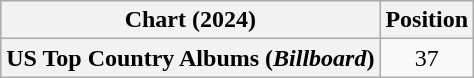<table class="wikitable plainrowheaders" style="text-align:center">
<tr>
<th scope="col">Chart (2024)</th>
<th scope="col">Position</th>
</tr>
<tr>
<th scope="row">US Top Country Albums (<em>Billboard</em>)</th>
<td>37</td>
</tr>
</table>
